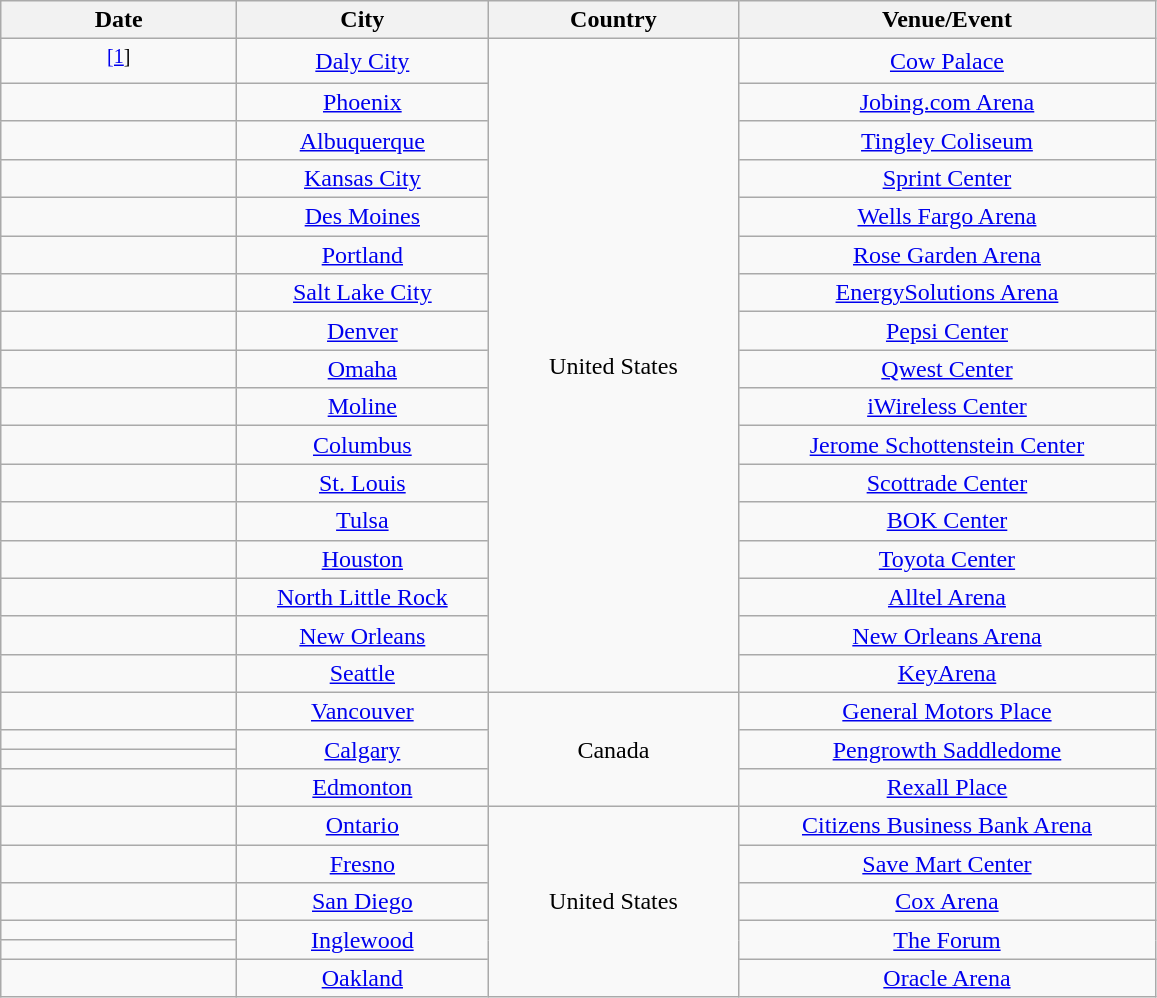<table class="wikitable plainrowheaders" style="text-align:center;">
<tr>
<th style="width:150px;">Date</th>
<th style="width:160px;">City</th>
<th style="width:160px;">Country</th>
<th style="width:270px;">Venue/Event</th>
</tr>
<tr>
<td> <sup><a href='#'>[1</a>]</sup></td>
<td><a href='#'>Daly City</a></td>
<td rowspan="17">United States</td>
<td><a href='#'>Cow Palace</a></td>
</tr>
<tr>
<td></td>
<td><a href='#'>Phoenix</a></td>
<td><a href='#'>Jobing.com Arena</a></td>
</tr>
<tr>
<td></td>
<td><a href='#'>Albuquerque</a></td>
<td><a href='#'>Tingley Coliseum</a></td>
</tr>
<tr>
<td></td>
<td><a href='#'>Kansas City</a></td>
<td><a href='#'>Sprint Center</a></td>
</tr>
<tr>
<td></td>
<td><a href='#'>Des Moines</a></td>
<td><a href='#'>Wells Fargo Arena</a></td>
</tr>
<tr>
<td></td>
<td><a href='#'>Portland</a></td>
<td><a href='#'>Rose Garden Arena</a></td>
</tr>
<tr>
<td></td>
<td><a href='#'>Salt Lake City</a></td>
<td><a href='#'>EnergySolutions Arena</a></td>
</tr>
<tr>
<td></td>
<td><a href='#'>Denver</a></td>
<td><a href='#'>Pepsi Center</a></td>
</tr>
<tr>
<td></td>
<td><a href='#'>Omaha</a></td>
<td><a href='#'>Qwest Center</a></td>
</tr>
<tr>
<td></td>
<td><a href='#'>Moline</a></td>
<td><a href='#'>iWireless Center</a></td>
</tr>
<tr>
<td></td>
<td><a href='#'>Columbus</a></td>
<td><a href='#'>Jerome Schottenstein Center</a></td>
</tr>
<tr>
<td></td>
<td><a href='#'>St. Louis</a></td>
<td><a href='#'>Scottrade Center</a></td>
</tr>
<tr>
<td></td>
<td><a href='#'>Tulsa</a></td>
<td><a href='#'>BOK Center</a></td>
</tr>
<tr>
<td></td>
<td><a href='#'>Houston</a></td>
<td><a href='#'>Toyota Center</a></td>
</tr>
<tr>
<td></td>
<td><a href='#'>North Little Rock</a></td>
<td><a href='#'>Alltel Arena</a></td>
</tr>
<tr>
<td></td>
<td><a href='#'>New Orleans</a></td>
<td><a href='#'>New Orleans Arena</a></td>
</tr>
<tr>
<td></td>
<td><a href='#'>Seattle</a></td>
<td><a href='#'>KeyArena</a></td>
</tr>
<tr>
<td></td>
<td><a href='#'>Vancouver</a></td>
<td rowspan="4">Canada</td>
<td><a href='#'>General Motors Place</a></td>
</tr>
<tr>
<td></td>
<td rowspan="2"><a href='#'>Calgary</a></td>
<td rowspan="2"><a href='#'>Pengrowth Saddledome</a></td>
</tr>
<tr>
<td></td>
</tr>
<tr>
<td></td>
<td><a href='#'>Edmonton</a></td>
<td><a href='#'>Rexall Place</a></td>
</tr>
<tr>
<td></td>
<td><a href='#'>Ontario</a></td>
<td rowspan="6">United States</td>
<td><a href='#'>Citizens Business Bank Arena</a></td>
</tr>
<tr>
<td></td>
<td><a href='#'>Fresno</a></td>
<td><a href='#'>Save Mart Center</a></td>
</tr>
<tr>
<td></td>
<td><a href='#'>San Diego</a></td>
<td><a href='#'>Cox Arena</a></td>
</tr>
<tr>
<td></td>
<td rowspan="2"><a href='#'>Inglewood</a></td>
<td rowspan="2"><a href='#'>The Forum</a></td>
</tr>
<tr>
<td></td>
</tr>
<tr>
<td></td>
<td><a href='#'>Oakland</a></td>
<td><a href='#'>Oracle Arena</a></td>
</tr>
</table>
